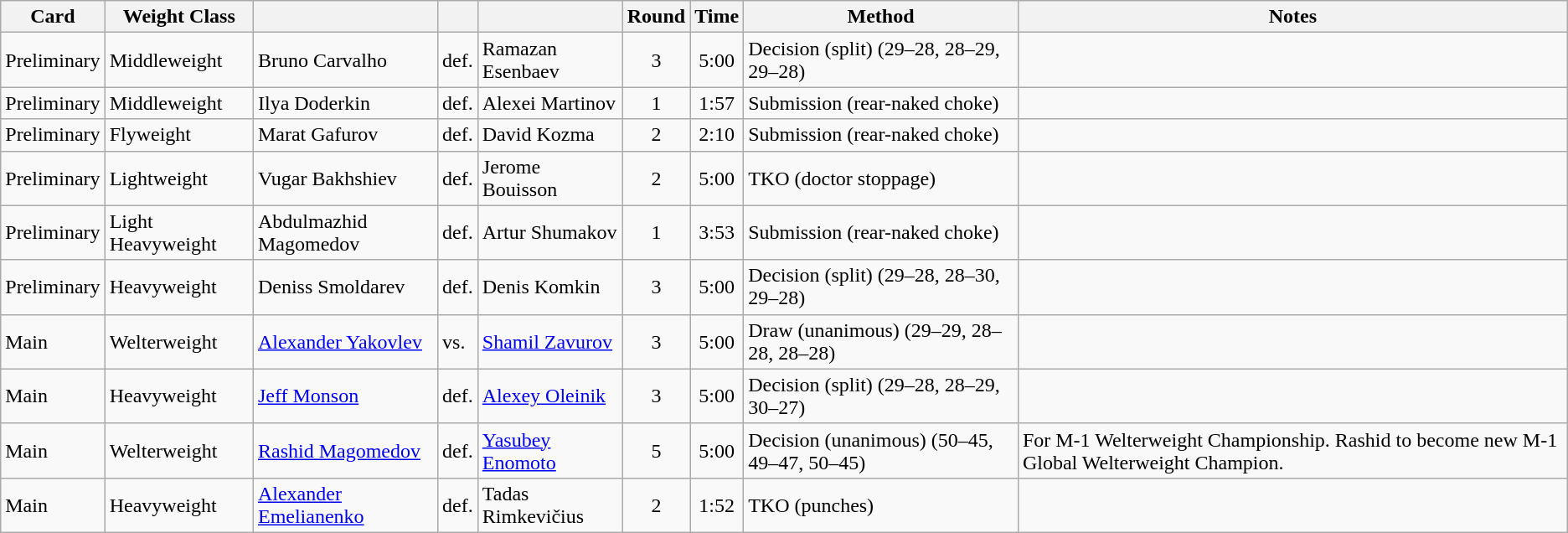<table class="wikitable">
<tr>
<th>Card</th>
<th>Weight Class</th>
<th></th>
<th></th>
<th></th>
<th>Round</th>
<th>Time</th>
<th>Method</th>
<th>Notes</th>
</tr>
<tr>
<td>Preliminary</td>
<td>Middleweight</td>
<td> Bruno Carvalho</td>
<td>def.</td>
<td> Ramazan Esenbaev</td>
<td align=center>3</td>
<td align=center>5:00</td>
<td>Decision (split) (29–28, 28–29, 29–28)</td>
<td></td>
</tr>
<tr>
<td>Preliminary</td>
<td>Middleweight</td>
<td> Ilya Doderkin</td>
<td>def.</td>
<td> Alexei Martinov</td>
<td align=center>1</td>
<td align=center>1:57</td>
<td>Submission (rear-naked choke)</td>
<td></td>
</tr>
<tr>
<td>Preliminary</td>
<td>Flyweight</td>
<td> Marat Gafurov</td>
<td>def.</td>
<td> David Kozma</td>
<td align=center>2</td>
<td align=center>2:10</td>
<td>Submission (rear-naked choke)</td>
<td></td>
</tr>
<tr>
<td>Preliminary</td>
<td>Lightweight</td>
<td> Vugar Bakhshiev</td>
<td>def.</td>
<td> Jerome Bouisson</td>
<td align=center>2</td>
<td align=center>5:00</td>
<td>TKO (doctor stoppage)</td>
<td></td>
</tr>
<tr>
<td>Preliminary</td>
<td>Light Heavyweight</td>
<td> Abdulmazhid Magomedov</td>
<td>def.</td>
<td> Artur Shumakov</td>
<td align=center>1</td>
<td align=center>3:53</td>
<td>Submission (rear-naked choke)</td>
<td></td>
</tr>
<tr>
<td>Preliminary</td>
<td>Heavyweight</td>
<td> Deniss Smoldarev</td>
<td>def.</td>
<td> Denis Komkin</td>
<td align=center>3</td>
<td align=center>5:00</td>
<td>Decision (split) (29–28, 28–30, 29–28)</td>
<td></td>
</tr>
<tr>
<td>Main</td>
<td>Welterweight</td>
<td> <a href='#'>Alexander Yakovlev</a></td>
<td>vs.</td>
<td> <a href='#'>Shamil Zavurov</a></td>
<td align=center>3</td>
<td align=center>5:00</td>
<td>Draw (unanimous) (29–29, 28–28, 28–28)</td>
<td></td>
</tr>
<tr>
<td>Main</td>
<td>Heavyweight</td>
<td> <a href='#'>Jeff Monson</a></td>
<td>def.</td>
<td> <a href='#'>Alexey Oleinik</a></td>
<td align=center>3</td>
<td align=center>5:00</td>
<td>Decision (split) (29–28, 28–29, 30–27)</td>
<td></td>
</tr>
<tr>
<td>Main</td>
<td>Welterweight</td>
<td> <a href='#'>Rashid Magomedov</a></td>
<td>def.</td>
<td> <a href='#'>Yasubey Enomoto</a></td>
<td align=center>5</td>
<td align=center>5:00</td>
<td>Decision (unanimous) (50–45, 49–47, 50–45)</td>
<td>For M-1 Welterweight Championship. Rashid to become new M-1 Global Welterweight Champion.</td>
</tr>
<tr>
<td>Main</td>
<td>Heavyweight</td>
<td> <a href='#'>Alexander Emelianenko</a></td>
<td>def.</td>
<td> Tadas Rimkevičius</td>
<td align=center>2</td>
<td align=center>1:52</td>
<td>TKO (punches)</td>
<td></td>
</tr>
</table>
